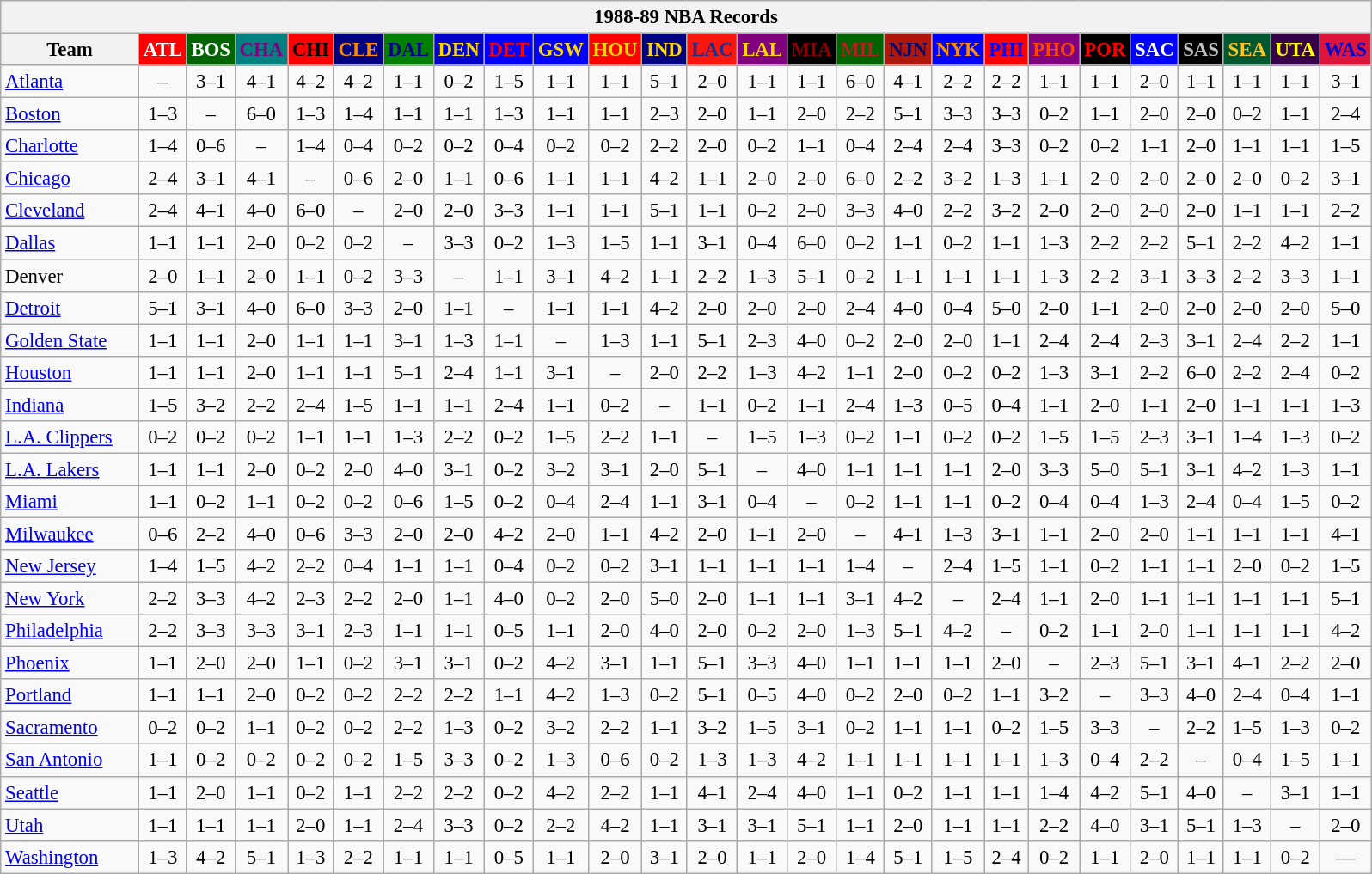<table class="wikitable" style="font-size:95%; text-align:center;">
<tr>
<th colspan=26>1988-89 NBA Records</th>
</tr>
<tr>
<th width=100>Team</th>
<th style="background:#FF0000;color:#FFFFFF;width=35">ATL</th>
<th style="background:#006400;color:#FFFFFF;width=35">BOS</th>
<th style="background:#008080;color:#800080;width=35">CHA</th>
<th style="background:#FF0000;color:#000000;width=35">CHI</th>
<th style="background:#000080;color:#FF8C00;width=35">CLE</th>
<th style="background:#008000;color:#00008B;width=35">DAL</th>
<th style="background:#0000CD;color:#FFD700;width=35">DEN</th>
<th style="background:#0000FF;color:#FF0000;width=35">DET</th>
<th style="background:#0000FF;color:#FFD700;width=35">GSW</th>
<th style="background:#FF0000;color:#FFD700;width=35">HOU</th>
<th style="background:#000080;color:#FFD700;width=35">IND</th>
<th style="background:#F9160D;color:#1A2E8B;width=35">LAC</th>
<th style="background:#800080;color:#FFD700;width=35">LAL</th>
<th style="background:#000000;color:#8B0000;width=35">MIA</th>
<th style="background:#006400;color:#B22222;width=35">MIL</th>
<th style="background:#B0170C;color:#00056D;width=35">NJN</th>
<th style="background:#0000FF;color:#FF8C00;width=35">NYK</th>
<th style="background:#FF0000;color:#0000FF;width=35">PHI</th>
<th style="background:#800080;color:#FF4500;width=35">PHO</th>
<th style="background:#000000;color:#FF0000;width=35">POR</th>
<th style="background:#0000FF;color:#FFFFFF;width=35">SAC</th>
<th style="background:#000000;color:#C0C0C0;width=35">SAS</th>
<th style="background:#005831;color:#FFC322;width=35">SEA</th>
<th style="background:#36004A;color:#FFFF00;width=35">UTA</th>
<th style="background:#DC143C;color:#0000CD;width=35">WAS</th>
</tr>
<tr>
<td style="text-align:left;"><a href='#'>Atlanta</a></td>
<td>–</td>
<td>3–1</td>
<td>4–1</td>
<td>4–2</td>
<td>4–2</td>
<td>1–1</td>
<td>0–2</td>
<td>1–5</td>
<td>1–1</td>
<td>1–1</td>
<td>5–1</td>
<td>2–0</td>
<td>1–1</td>
<td>1–1</td>
<td>6–0</td>
<td>4–1</td>
<td>2–2</td>
<td>2–2</td>
<td>1–1</td>
<td>1–1</td>
<td>2–0</td>
<td>1–1</td>
<td>1–1</td>
<td>1–1</td>
<td>3–1</td>
</tr>
<tr>
<td style="text-align:left;"><a href='#'>Boston</a></td>
<td>1–3</td>
<td>–</td>
<td>6–0</td>
<td>1–3</td>
<td>1–4</td>
<td>1–1</td>
<td>1–1</td>
<td>1–3</td>
<td>1–1</td>
<td>1–1</td>
<td>2–3</td>
<td>2–0</td>
<td>1–1</td>
<td>2–0</td>
<td>2–2</td>
<td>5–1</td>
<td>3–3</td>
<td>3–3</td>
<td>0–2</td>
<td>1–1</td>
<td>2–0</td>
<td>2–0</td>
<td>0–2</td>
<td>1–1</td>
<td>2–4</td>
</tr>
<tr>
<td style="text-align:left;"><a href='#'>Charlotte</a></td>
<td>1–4</td>
<td>0–6</td>
<td>–</td>
<td>1–4</td>
<td>0–4</td>
<td>0–2</td>
<td>0–2</td>
<td>0–4</td>
<td>0–2</td>
<td>0–2</td>
<td>2–2</td>
<td>2–0</td>
<td>0–2</td>
<td>1–1</td>
<td>0–4</td>
<td>2–4</td>
<td>2–4</td>
<td>3–3</td>
<td>0–2</td>
<td>0–2</td>
<td>1–1</td>
<td>2–0</td>
<td>1–1</td>
<td>1–1</td>
<td>1–5</td>
</tr>
<tr>
<td style="text-align:left;"><a href='#'>Chicago</a></td>
<td>2–4</td>
<td>3–1</td>
<td>4–1</td>
<td>–</td>
<td>0–6</td>
<td>2–0</td>
<td>1–1</td>
<td>0–6</td>
<td>1–1</td>
<td>1–1</td>
<td>4–2</td>
<td>1–1</td>
<td>2–0</td>
<td>2–0</td>
<td>6–0</td>
<td>2–2</td>
<td>3–2</td>
<td>1–3</td>
<td>1–1</td>
<td>2–0</td>
<td>2–0</td>
<td>2–0</td>
<td>2–0</td>
<td>0–2</td>
<td>3–1</td>
</tr>
<tr>
<td style="text-align:left;"><a href='#'>Cleveland</a></td>
<td>2–4</td>
<td>4–1</td>
<td>4–0</td>
<td>6–0</td>
<td>–</td>
<td>2–0</td>
<td>2–0</td>
<td>3–3</td>
<td>1–1</td>
<td>1–1</td>
<td>5–1</td>
<td>1–1</td>
<td>0–2</td>
<td>2–0</td>
<td>3–3</td>
<td>4–0</td>
<td>2–2</td>
<td>3–2</td>
<td>2–0</td>
<td>2–0</td>
<td>2–0</td>
<td>2–0</td>
<td>1–1</td>
<td>1–1</td>
<td>2–2</td>
</tr>
<tr>
<td style="text-align:left;"><a href='#'>Dallas</a></td>
<td>1–1</td>
<td>1–1</td>
<td>2–0</td>
<td>0–2</td>
<td>0–2</td>
<td>–</td>
<td>3–3</td>
<td>0–2</td>
<td>1–3</td>
<td>1–5</td>
<td>1–1</td>
<td>3–1</td>
<td>0–4</td>
<td>6–0</td>
<td>0–2</td>
<td>1–1</td>
<td>0–2</td>
<td>1–1</td>
<td>1–3</td>
<td>2–2</td>
<td>2–2</td>
<td>5–1</td>
<td>2–2</td>
<td>4–2</td>
<td>1–1</td>
</tr>
<tr>
<td style="text-align:left;">Denver</td>
<td>2–0</td>
<td>1–1</td>
<td>2–0</td>
<td>1–1</td>
<td>0–2</td>
<td>3–3</td>
<td>–</td>
<td>1–1</td>
<td>3–1</td>
<td>4–2</td>
<td>1–1</td>
<td>2–2</td>
<td>1–3</td>
<td>5–1</td>
<td>0–2</td>
<td>1–1</td>
<td>1–1</td>
<td>1–1</td>
<td>1–3</td>
<td>2–2</td>
<td>3–1</td>
<td>3–3</td>
<td>2–2</td>
<td>3–3</td>
<td>1–1</td>
</tr>
<tr>
<td style="text-align:left;"><a href='#'>Detroit</a></td>
<td>5–1</td>
<td>3–1</td>
<td>4–0</td>
<td>6–0</td>
<td>3–3</td>
<td>2–0</td>
<td>1–1</td>
<td>–</td>
<td>1–1</td>
<td>1–1</td>
<td>4–2</td>
<td>2–0</td>
<td>2–0</td>
<td>2–0</td>
<td>2–4</td>
<td>4–0</td>
<td>0–4</td>
<td>5–0</td>
<td>2–0</td>
<td>1–1</td>
<td>2–0</td>
<td>2–0</td>
<td>2–0</td>
<td>2–0</td>
<td>5–0</td>
</tr>
<tr>
<td style="text-align:left;"><a href='#'>Golden State</a></td>
<td>1–1</td>
<td>1–1</td>
<td>2–0</td>
<td>1–1</td>
<td>1–1</td>
<td>3–1</td>
<td>1–3</td>
<td>1–1</td>
<td>–</td>
<td>1–3</td>
<td>1–1</td>
<td>5–1</td>
<td>2–3</td>
<td>4–0</td>
<td>0–2</td>
<td>2–0</td>
<td>2–0</td>
<td>1–1</td>
<td>2–4</td>
<td>2–4</td>
<td>2–3</td>
<td>3–1</td>
<td>2–4</td>
<td>2–2</td>
<td>1–1</td>
</tr>
<tr>
<td style="text-align:left;"><a href='#'>Houston</a></td>
<td>1–1</td>
<td>1–1</td>
<td>2–0</td>
<td>1–1</td>
<td>1–1</td>
<td>5–1</td>
<td>2–4</td>
<td>1–1</td>
<td>3–1</td>
<td>–</td>
<td>2–0</td>
<td>2–2</td>
<td>1–3</td>
<td>4–2</td>
<td>1–1</td>
<td>2–0</td>
<td>0–2</td>
<td>0–2</td>
<td>1–3</td>
<td>3–1</td>
<td>2–2</td>
<td>6–0</td>
<td>2–2</td>
<td>2–4</td>
<td>0–2</td>
</tr>
<tr>
<td style="text-align:left;"><a href='#'>Indiana</a></td>
<td>1–5</td>
<td>3–2</td>
<td>2–2</td>
<td>2–4</td>
<td>1–5</td>
<td>1–1</td>
<td>1–1</td>
<td>2–4</td>
<td>1–1</td>
<td>0–2</td>
<td>–</td>
<td>1–1</td>
<td>0–2</td>
<td>1–1</td>
<td>2–4</td>
<td>1–3</td>
<td>0–5</td>
<td>0–4</td>
<td>1–1</td>
<td>2–0</td>
<td>1–1</td>
<td>2–0</td>
<td>1–1</td>
<td>1–1</td>
<td>1–3</td>
</tr>
<tr>
<td style="text-align:left;"><a href='#'>L.A. Clippers</a></td>
<td>0–2</td>
<td>0–2</td>
<td>0–2</td>
<td>1–1</td>
<td>1–1</td>
<td>1–3</td>
<td>2–2</td>
<td>0–2</td>
<td>1–5</td>
<td>2–2</td>
<td>1–1</td>
<td>–</td>
<td>1–5</td>
<td>1–3</td>
<td>0–2</td>
<td>1–1</td>
<td>0–2</td>
<td>0–2</td>
<td>1–5</td>
<td>1–5</td>
<td>2–3</td>
<td>3–1</td>
<td>1–4</td>
<td>1–3</td>
<td>0–2</td>
</tr>
<tr>
<td style="text-align:left;"><a href='#'>L.A. Lakers</a></td>
<td>1–1</td>
<td>1–1</td>
<td>2–0</td>
<td>0–2</td>
<td>2–0</td>
<td>4–0</td>
<td>3–1</td>
<td>0–2</td>
<td>3–2</td>
<td>3–1</td>
<td>2–0</td>
<td>5–1</td>
<td>–</td>
<td>4–0</td>
<td>1–1</td>
<td>1–1</td>
<td>1–1</td>
<td>2–0</td>
<td>3–3</td>
<td>5–0</td>
<td>5–1</td>
<td>3–1</td>
<td>4–2</td>
<td>1–3</td>
<td>1–1</td>
</tr>
<tr>
<td style="text-align:left;"><a href='#'>Miami</a></td>
<td>1–1</td>
<td>0–2</td>
<td>1–1</td>
<td>0–2</td>
<td>0–2</td>
<td>0–6</td>
<td>1–5</td>
<td>0–2</td>
<td>0–4</td>
<td>2–4</td>
<td>1–1</td>
<td>3–1</td>
<td>0–4</td>
<td>–</td>
<td>0–2</td>
<td>1–1</td>
<td>1–1</td>
<td>0–2</td>
<td>0–4</td>
<td>0–4</td>
<td>1–3</td>
<td>2–4</td>
<td>0–4</td>
<td>1–5</td>
<td>0–2</td>
</tr>
<tr>
<td style="text-align:left;"><a href='#'>Milwaukee</a></td>
<td>0–6</td>
<td>2–2</td>
<td>4–0</td>
<td>0–6</td>
<td>3–3</td>
<td>2–0</td>
<td>2–0</td>
<td>4–2</td>
<td>2–0</td>
<td>1–1</td>
<td>4–2</td>
<td>2–0</td>
<td>1–1</td>
<td>2–0</td>
<td>–</td>
<td>4–1</td>
<td>1–3</td>
<td>3–1</td>
<td>1–1</td>
<td>2–0</td>
<td>2–0</td>
<td>1–1</td>
<td>1–1</td>
<td>1–1</td>
<td>4–1</td>
</tr>
<tr>
<td style="text-align:left;"><a href='#'>New Jersey</a></td>
<td>1–4</td>
<td>1–5</td>
<td>4–2</td>
<td>2–2</td>
<td>0–4</td>
<td>1–1</td>
<td>1–1</td>
<td>0–4</td>
<td>0–2</td>
<td>0–2</td>
<td>3–1</td>
<td>1–1</td>
<td>1–1</td>
<td>1–1</td>
<td>1–4</td>
<td>–</td>
<td>2–4</td>
<td>1–5</td>
<td>1–1</td>
<td>0–2</td>
<td>1–1</td>
<td>1–1</td>
<td>2–0</td>
<td>0–2</td>
<td>1–5</td>
</tr>
<tr>
<td style="text-align:left;"><a href='#'>New York</a></td>
<td>2–2</td>
<td>3–3</td>
<td>4–2</td>
<td>2–3</td>
<td>2–2</td>
<td>2–0</td>
<td>1–1</td>
<td>4–0</td>
<td>0–2</td>
<td>2–0</td>
<td>5–0</td>
<td>2–0</td>
<td>1–1</td>
<td>1–1</td>
<td>3–1</td>
<td>4–2</td>
<td>–</td>
<td>2–4</td>
<td>1–1</td>
<td>2–0</td>
<td>1–1</td>
<td>1–1</td>
<td>1–1</td>
<td>1–1</td>
<td>5–1</td>
</tr>
<tr>
<td style="text-align:left;"><a href='#'>Philadelphia</a></td>
<td>2–2</td>
<td>3–3</td>
<td>3–3</td>
<td>3–1</td>
<td>2–3</td>
<td>1–1</td>
<td>1–1</td>
<td>0–5</td>
<td>1–1</td>
<td>2–0</td>
<td>4–0</td>
<td>2–0</td>
<td>0–2</td>
<td>2–0</td>
<td>1–3</td>
<td>5–1</td>
<td>4–2</td>
<td>–</td>
<td>0–2</td>
<td>1–1</td>
<td>2–0</td>
<td>1–1</td>
<td>1–1</td>
<td>1–1</td>
<td>4–2</td>
</tr>
<tr>
<td style="text-align:left;"><a href='#'>Phoenix</a></td>
<td>1–1</td>
<td>2–0</td>
<td>2–0</td>
<td>1–1</td>
<td>0–2</td>
<td>3–1</td>
<td>3–1</td>
<td>0–2</td>
<td>4–2</td>
<td>3–1</td>
<td>1–1</td>
<td>5–1</td>
<td>3–3</td>
<td>4–0</td>
<td>1–1</td>
<td>1–1</td>
<td>1–1</td>
<td>2–0</td>
<td>–</td>
<td>2–3</td>
<td>5–1</td>
<td>3–1</td>
<td>4–1</td>
<td>2–2</td>
<td>2–0</td>
</tr>
<tr>
<td style="text-align:left;"><a href='#'>Portland</a></td>
<td>1–1</td>
<td>1–1</td>
<td>2–0</td>
<td>0–2</td>
<td>0–2</td>
<td>2–2</td>
<td>2–2</td>
<td>1–1</td>
<td>4–2</td>
<td>1–3</td>
<td>0–2</td>
<td>5–1</td>
<td>0–5</td>
<td>4–0</td>
<td>0–2</td>
<td>2–0</td>
<td>0–2</td>
<td>1–1</td>
<td>3–2</td>
<td>–</td>
<td>3–3</td>
<td>4–0</td>
<td>2–4</td>
<td>0–4</td>
<td>1–1</td>
</tr>
<tr>
<td style="text-align:left;"><a href='#'>Sacramento</a></td>
<td>0–2</td>
<td>0–2</td>
<td>1–1</td>
<td>0–2</td>
<td>0–2</td>
<td>2–2</td>
<td>1–3</td>
<td>0–2</td>
<td>3–2</td>
<td>2–2</td>
<td>1–1</td>
<td>3–2</td>
<td>1–5</td>
<td>3–1</td>
<td>0–2</td>
<td>1–1</td>
<td>1–1</td>
<td>0–2</td>
<td>1–5</td>
<td>3–3</td>
<td>–</td>
<td>2–2</td>
<td>1–5</td>
<td>1–3</td>
<td>0–2</td>
</tr>
<tr>
<td style="text-align:left;"><a href='#'>San Antonio</a></td>
<td>1–1</td>
<td>0–2</td>
<td>0–2</td>
<td>0–2</td>
<td>0–2</td>
<td>1–5</td>
<td>3–3</td>
<td>0–2</td>
<td>1–3</td>
<td>0–6</td>
<td>0–2</td>
<td>1–3</td>
<td>1–3</td>
<td>4–2</td>
<td>1–1</td>
<td>1–1</td>
<td>1–1</td>
<td>1–1</td>
<td>1–3</td>
<td>0–4</td>
<td>2–2</td>
<td>–</td>
<td>0–4</td>
<td>1–5</td>
<td>1–1</td>
</tr>
<tr>
<td style="text-align:left;"><a href='#'>Seattle</a></td>
<td>1–1</td>
<td>2–0</td>
<td>1–1</td>
<td>0–2</td>
<td>1–1</td>
<td>2–2</td>
<td>2–2</td>
<td>0–2</td>
<td>4–2</td>
<td>2–2</td>
<td>1–1</td>
<td>4–1</td>
<td>2–4</td>
<td>4–0</td>
<td>1–1</td>
<td>0–2</td>
<td>1–1</td>
<td>1–1</td>
<td>1–4</td>
<td>4–2</td>
<td>5–1</td>
<td>4–0</td>
<td>–</td>
<td>3–1</td>
<td>1–1</td>
</tr>
<tr>
<td style="text-align:left;"><a href='#'>Utah</a></td>
<td>1–1</td>
<td>1–1</td>
<td>1–1</td>
<td>2–0</td>
<td>1–1</td>
<td>2–4</td>
<td>3–3</td>
<td>0–2</td>
<td>2–2</td>
<td>4–2</td>
<td>1–1</td>
<td>3–1</td>
<td>3–1</td>
<td>5–1</td>
<td>1–1</td>
<td>2–0</td>
<td>1–1</td>
<td>1–1</td>
<td>2–2</td>
<td>4–0</td>
<td>3–1</td>
<td>5–1</td>
<td>1–3</td>
<td>–</td>
<td>2–0</td>
</tr>
<tr>
<td style="text-align:left;"><a href='#'>Washington</a></td>
<td>1–3</td>
<td>4–2</td>
<td>5–1</td>
<td>1–3</td>
<td>2–2</td>
<td>1–1</td>
<td>1–1</td>
<td>0–5</td>
<td>1–1</td>
<td>2–0</td>
<td>3–1</td>
<td>2–0</td>
<td>1–1</td>
<td>2–0</td>
<td>1–4</td>
<td>5–1</td>
<td>1–5</td>
<td>2–4</td>
<td>0–2</td>
<td>1–1</td>
<td>2–0</td>
<td>1–1</td>
<td>1–1</td>
<td>0–2</td>
<td>—</td>
</tr>
</table>
